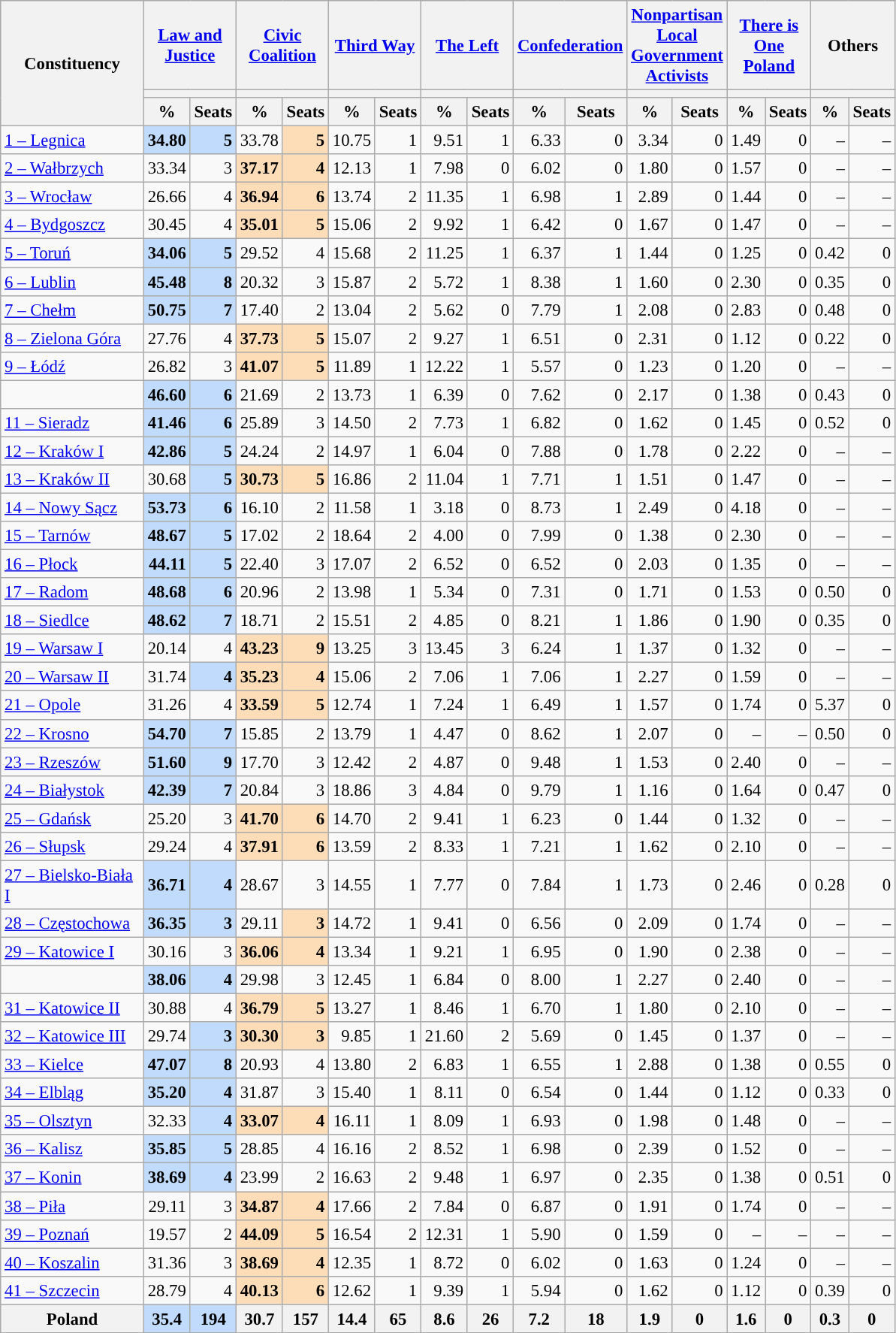<table class="wikitable sortable" style="text-align:right; font-size:95%">
<tr style="height:42px; text-align:center; background-color:#E9E9E9;">
<th rowspan="3" style="width:120px;">Constituency</th>
<th colspan="2" data-sort-type="number" style="width:40px;"><a href='#'>Law and Justice</a></th>
<th colspan="2" data-sort-type="number" style="width:40px;"><a href='#'>Civic Coalition</a></th>
<th colspan="2" data-sort-type="number" style="width:40px;"><a href='#'>Third Way</a></th>
<th colspan="2" data-sort-type="number" style="width:40px;"><a href='#'>The Left</a></th>
<th colspan="2" data-sort-type="number" style="width:40px;"><a href='#'>Confederation</a></th>
<th colspan="2" data-sort-type="number" style="width:40px;"><a href='#'>Nonpartisan Local Government Activists</a></th>
<th colspan="2" data-sort-type="number" style="width:40px;"><a href='#'>There is One Poland</a></th>
<th colspan="2" data-sort-type="number" style="width:40px;">Others</th>
</tr>
<tr>
<th colspan="2" style="background:"></th>
<th colspan="2" style="background:"></th>
<th colspan="2" style="background:"></th>
<th colspan="2" style="background:"></th>
<th colspan="2" style="background:"></th>
<th colspan="2" style="background:"></th>
<th colspan="2" style="background:"></th>
<th colspan="2" style="background:"></th>
</tr>
<tr>
<th>%</th>
<th>Seats</th>
<th>%</th>
<th>Seats</th>
<th>%</th>
<th>Seats</th>
<th>%</th>
<th>Seats</th>
<th>%</th>
<th>Seats</th>
<th>%</th>
<th>Seats</th>
<th>%</th>
<th>Seats</th>
<th>%</th>
<th>Seats</th>
</tr>
<tr>
<td align="left"><a href='#'>1 – Legnica</a></td>
<td style="font-weight:bold; background:#C0DBFC">34.80</td>
<td style="font-weight:bold; background:#C0DBFC">5</td>
<td>33.78</td>
<td style="font-weight:bold; background:#FDDCB8">5</td>
<td>10.75</td>
<td>1</td>
<td>9.51</td>
<td>1</td>
<td>6.33</td>
<td>0</td>
<td>3.34</td>
<td>0</td>
<td>1.49</td>
<td>0</td>
<td>–</td>
<td>–</td>
</tr>
<tr>
<td align="left"><a href='#'>2 – Wałbrzych</a></td>
<td>33.34</td>
<td>3</td>
<td style="font-weight:bold; background:#FDDCB8">37.17</td>
<td style="font-weight:bold; background:#FDDCB8">4</td>
<td>12.13</td>
<td>1</td>
<td>7.98</td>
<td>0</td>
<td>6.02</td>
<td>0</td>
<td>1.80</td>
<td>0</td>
<td>1.57</td>
<td>0</td>
<td>–</td>
<td>–</td>
</tr>
<tr>
<td align="left"><a href='#'>3 – Wrocław</a></td>
<td>26.66</td>
<td>4</td>
<td style="font-weight:bold; background:#FDDCB8">36.94</td>
<td style="font-weight:bold; background:#FDDCB8">6</td>
<td>13.74</td>
<td>2</td>
<td>11.35</td>
<td>1</td>
<td>6.98</td>
<td>1</td>
<td>2.89</td>
<td>0</td>
<td>1.44</td>
<td>0</td>
<td>–</td>
<td>–</td>
</tr>
<tr>
<td align="left"><a href='#'>4 – Bydgoszcz</a></td>
<td>30.45</td>
<td>4</td>
<td style="font-weight:bold; background:#FDDCB8">35.01</td>
<td style="font-weight:bold; background:#FDDCB8">5</td>
<td>15.06</td>
<td>2</td>
<td>9.92</td>
<td>1</td>
<td>6.42</td>
<td>0</td>
<td>1.67</td>
<td>0</td>
<td>1.47</td>
<td>0</td>
<td>–</td>
<td>–</td>
</tr>
<tr>
<td align="left"><a href='#'>5 – Toruń</a></td>
<td style="font-weight:bold; background:#C0DBFC">34.06</td>
<td style="font-weight:bold; background:#C0DBFC">5</td>
<td>29.52</td>
<td>4</td>
<td>15.68</td>
<td>2</td>
<td>11.25</td>
<td>1</td>
<td>6.37</td>
<td>1</td>
<td>1.44</td>
<td>0</td>
<td>1.25</td>
<td>0</td>
<td>0.42</td>
<td>0</td>
</tr>
<tr>
<td align="left"><a href='#'>6 – Lublin</a></td>
<td style="font-weight:bold; background:#C0DBFC">45.48</td>
<td style="font-weight:bold; background:#C0DBFC">8</td>
<td>20.32</td>
<td>3</td>
<td>15.87</td>
<td>2</td>
<td>5.72</td>
<td>1</td>
<td>8.38</td>
<td>1</td>
<td>1.60</td>
<td>0</td>
<td>2.30</td>
<td>0</td>
<td>0.35</td>
<td>0</td>
</tr>
<tr>
<td align="left"><a href='#'>7 – Chełm</a></td>
<td style="font-weight:bold; background:#C0DBFC">50.75</td>
<td style="font-weight:bold; background:#C0DBFC">7</td>
<td>17.40</td>
<td>2</td>
<td>13.04</td>
<td>2</td>
<td>5.62</td>
<td>0</td>
<td>7.79</td>
<td>1</td>
<td>2.08</td>
<td>0</td>
<td>2.83</td>
<td>0</td>
<td>0.48</td>
<td>0</td>
</tr>
<tr>
<td align="left"><a href='#'>8 – Zielona Góra</a></td>
<td>27.76</td>
<td>4</td>
<td style="font-weight:bold; background:#FDDCB8">37.73</td>
<td style="font-weight:bold; background:#FDDCB8">5</td>
<td>15.07</td>
<td>2</td>
<td>9.27</td>
<td>1</td>
<td>6.51</td>
<td>0</td>
<td>2.31</td>
<td>0</td>
<td>1.12</td>
<td>0</td>
<td>0.22</td>
<td>0</td>
</tr>
<tr>
<td align="left"><a href='#'>9 – Łódź</a></td>
<td>26.82</td>
<td>3</td>
<td style="font-weight:bold; background:#FDDCB8">41.07</td>
<td style="font-weight:bold; background:#FDDCB8">5</td>
<td>11.89</td>
<td>1</td>
<td>12.22</td>
<td>1</td>
<td>5.57</td>
<td>0</td>
<td>1.23</td>
<td>0</td>
<td>1.20</td>
<td>0</td>
<td>–</td>
<td>–</td>
</tr>
<tr>
<td align="left"></td>
<td style="font-weight:bold; background:#C0DBFC">46.60</td>
<td style="font-weight:bold; background:#C0DBFC">6</td>
<td>21.69</td>
<td>2</td>
<td>13.73</td>
<td>1</td>
<td>6.39</td>
<td>0</td>
<td>7.62</td>
<td>0</td>
<td>2.17</td>
<td>0</td>
<td>1.38</td>
<td>0</td>
<td>0.43</td>
<td>0</td>
</tr>
<tr>
<td align="left"><a href='#'>11 – Sieradz</a></td>
<td style="font-weight:bold; background:#C0DBFC">41.46</td>
<td style="font-weight:bold; background:#C0DBFC">6</td>
<td>25.89</td>
<td>3</td>
<td>14.50</td>
<td>2</td>
<td>7.73</td>
<td>1</td>
<td>6.82</td>
<td>0</td>
<td>1.62</td>
<td>0</td>
<td>1.45</td>
<td>0</td>
<td>0.52</td>
<td>0</td>
</tr>
<tr>
<td align="left"><a href='#'>12 – Kraków I</a></td>
<td style="font-weight:bold; background:#C0DBFC">42.86</td>
<td style="font-weight:bold; background:#C0DBFC">5</td>
<td>24.24</td>
<td>2</td>
<td>14.97</td>
<td>1</td>
<td>6.04</td>
<td>0</td>
<td>7.88</td>
<td>0</td>
<td>1.78</td>
<td>0</td>
<td>2.22</td>
<td>0</td>
<td>–</td>
<td>–</td>
</tr>
<tr>
<td align="left"><a href='#'>13 – Kraków II</a></td>
<td>30.68</td>
<td style="font-weight:bold; background:#C0DBFC">5</td>
<td style="font-weight:bold; background:#FDDCB8">30.73</td>
<td style="font-weight:bold; background:#FDDCB8">5</td>
<td>16.86</td>
<td>2</td>
<td>11.04</td>
<td>1</td>
<td>7.71</td>
<td>1</td>
<td>1.51</td>
<td>0</td>
<td>1.47</td>
<td>0</td>
<td>–</td>
<td>–</td>
</tr>
<tr>
<td align="left"><a href='#'>14 – Nowy Sącz</a></td>
<td style="font-weight:bold; background:#C0DBFC">53.73</td>
<td style="font-weight:bold; background:#C0DBFC">6</td>
<td>16.10</td>
<td>2</td>
<td>11.58</td>
<td>1</td>
<td>3.18</td>
<td>0</td>
<td>8.73</td>
<td>1</td>
<td>2.49</td>
<td>0</td>
<td>4.18</td>
<td>0</td>
<td>–</td>
<td>–</td>
</tr>
<tr>
<td align="left"><a href='#'>15 – Tarnów</a></td>
<td style="font-weight:bold; background:#C0DBFC">48.67</td>
<td style="font-weight:bold; background:#C0DBFC">5</td>
<td>17.02</td>
<td>2</td>
<td>18.64</td>
<td>2</td>
<td>4.00</td>
<td>0</td>
<td>7.99</td>
<td>0</td>
<td>1.38</td>
<td>0</td>
<td>2.30</td>
<td>0</td>
<td>–</td>
<td>–</td>
</tr>
<tr>
<td align="left"><a href='#'>16 – Płock</a></td>
<td style="font-weight:bold; background:#C0DBFC">44.11</td>
<td style="font-weight:bold; background:#C0DBFC">5</td>
<td>22.40</td>
<td>3</td>
<td>17.07</td>
<td>2</td>
<td>6.52</td>
<td>0</td>
<td>6.52</td>
<td>0</td>
<td>2.03</td>
<td>0</td>
<td>1.35</td>
<td>0</td>
<td>–</td>
<td>–</td>
</tr>
<tr>
<td align="left"><a href='#'>17 – Radom</a></td>
<td style="font-weight:bold; background:#C0DBFC">48.68</td>
<td style="font-weight:bold; background:#C0DBFC">6</td>
<td>20.96</td>
<td>2</td>
<td>13.98</td>
<td>1</td>
<td>5.34</td>
<td>0</td>
<td>7.31</td>
<td>0</td>
<td>1.71</td>
<td>0</td>
<td>1.53</td>
<td>0</td>
<td>0.50</td>
<td>0</td>
</tr>
<tr>
<td align="left"><a href='#'>18 – Siedlce</a></td>
<td style="font-weight:bold; background:#C0DBFC">48.62</td>
<td style="font-weight:bold; background:#C0DBFC">7</td>
<td>18.71</td>
<td>2</td>
<td>15.51</td>
<td>2</td>
<td>4.85</td>
<td>0</td>
<td>8.21</td>
<td>1</td>
<td>1.86</td>
<td>0</td>
<td>1.90</td>
<td>0</td>
<td>0.35</td>
<td>0</td>
</tr>
<tr>
<td align="left"><a href='#'>19 – Warsaw I</a></td>
<td>20.14</td>
<td>4</td>
<td style="font-weight:bold; background:#FDDCB8">43.23</td>
<td style="font-weight:bold; background:#FDDCB8">9</td>
<td>13.25</td>
<td>3</td>
<td>13.45</td>
<td>3</td>
<td>6.24</td>
<td>1</td>
<td>1.37</td>
<td>0</td>
<td>1.32</td>
<td>0</td>
<td>–</td>
<td>–</td>
</tr>
<tr>
<td align="left"><a href='#'>20 – Warsaw II</a></td>
<td>31.74</td>
<td style="font-weight:bold; background:#C0DBFC">4</td>
<td style="font-weight:bold; background:#FDDCB8">35.23</td>
<td style="font-weight:bold; background:#FDDCB8">4</td>
<td>15.06</td>
<td>2</td>
<td>7.06</td>
<td>1</td>
<td>7.06</td>
<td>1</td>
<td>2.27</td>
<td>0</td>
<td>1.59</td>
<td>0</td>
<td>–</td>
<td>–</td>
</tr>
<tr>
<td align="left"><a href='#'>21 – Opole</a></td>
<td>31.26</td>
<td>4</td>
<td style="font-weight:bold; background:#FDDCB8">33.59</td>
<td style="font-weight:bold; background:#FDDCB8">5</td>
<td>12.74</td>
<td>1</td>
<td>7.24</td>
<td>1</td>
<td>6.49</td>
<td>1</td>
<td>1.57</td>
<td>0</td>
<td>1.74</td>
<td>0</td>
<td>5.37</td>
<td>0</td>
</tr>
<tr>
<td align="left"><a href='#'>22 – Krosno</a></td>
<td style="font-weight:bold; background:#C0DBFC">54.70</td>
<td style="font-weight:bold; background:#C0DBFC">7</td>
<td>15.85</td>
<td>2</td>
<td>13.79</td>
<td>1</td>
<td>4.47</td>
<td>0</td>
<td>8.62</td>
<td>1</td>
<td>2.07</td>
<td>0</td>
<td>–</td>
<td>–</td>
<td>0.50</td>
<td>0</td>
</tr>
<tr>
<td align="left"><a href='#'>23 – Rzeszów</a></td>
<td style="font-weight:bold; background:#C0DBFC">51.60</td>
<td style="font-weight:bold; background:#C0DBFC">9</td>
<td>17.70</td>
<td>3</td>
<td>12.42</td>
<td>2</td>
<td>4.87</td>
<td>0</td>
<td>9.48</td>
<td>1</td>
<td>1.53</td>
<td>0</td>
<td>2.40</td>
<td>0</td>
<td>–</td>
<td>–</td>
</tr>
<tr>
<td align="left"><a href='#'>24 – Białystok</a></td>
<td style="font-weight:bold; background:#C0DBFC">42.39</td>
<td style="font-weight:bold; background:#C0DBFC">7</td>
<td>20.84</td>
<td>3</td>
<td>18.86</td>
<td>3</td>
<td>4.84</td>
<td>0</td>
<td>9.79</td>
<td>1</td>
<td>1.16</td>
<td>0</td>
<td>1.64</td>
<td>0</td>
<td>0.47</td>
<td>0</td>
</tr>
<tr>
<td align="left"><a href='#'>25 – Gdańsk</a></td>
<td>25.20</td>
<td>3</td>
<td style="font-weight:bold; background:#FDDCB8">41.70</td>
<td style="font-weight:bold; background:#FDDCB8">6</td>
<td>14.70</td>
<td>2</td>
<td>9.41</td>
<td>1</td>
<td>6.23</td>
<td>0</td>
<td>1.44</td>
<td>0</td>
<td>1.32</td>
<td>0</td>
<td>–</td>
<td>–</td>
</tr>
<tr>
<td align="left"><a href='#'>26 – Słupsk</a></td>
<td>29.24</td>
<td>4</td>
<td style="font-weight:bold; background:#FDDCB8">37.91</td>
<td style="font-weight:bold; background:#FDDCB8">6</td>
<td>13.59</td>
<td>2</td>
<td>8.33</td>
<td>1</td>
<td>7.21</td>
<td>1</td>
<td>1.62</td>
<td>0</td>
<td>2.10</td>
<td>0</td>
<td>–</td>
<td>–</td>
</tr>
<tr>
<td align="left"><a href='#'>27 – Bielsko-Biała I</a></td>
<td style="font-weight:bold; background:#C0DBFC">36.71</td>
<td style="font-weight:bold; background:#C0DBFC">4</td>
<td>28.67</td>
<td>3</td>
<td>14.55</td>
<td>1</td>
<td>7.77</td>
<td>0</td>
<td>7.84</td>
<td>1</td>
<td>1.73</td>
<td>0</td>
<td>2.46</td>
<td>0</td>
<td>0.28</td>
<td>0</td>
</tr>
<tr>
<td align="left"><a href='#'>28 – Częstochowa</a></td>
<td style="font-weight:bold; background:#C0DBFC">36.35</td>
<td style="font-weight:bold; background:#C0DBFC">3</td>
<td>29.11</td>
<td style="font-weight:bold; background:#FDDCB8">3</td>
<td>14.72</td>
<td>1</td>
<td>9.41</td>
<td>0</td>
<td>6.56</td>
<td>0</td>
<td>2.09</td>
<td>0</td>
<td>1.74</td>
<td>0</td>
<td>–</td>
<td>–</td>
</tr>
<tr>
<td align="left"><a href='#'>29 – Katowice I</a></td>
<td>30.16</td>
<td>3</td>
<td style="font-weight:bold; background:#FDDCB8">36.06</td>
<td style="font-weight:bold; background:#FDDCB8">4</td>
<td>13.34</td>
<td>1</td>
<td>9.21</td>
<td>1</td>
<td>6.95</td>
<td>0</td>
<td>1.90</td>
<td>0</td>
<td>2.38</td>
<td>0</td>
<td>–</td>
<td>–</td>
</tr>
<tr>
<td align="left"></td>
<td style="font-weight:bold; background:#C0DBFC">38.06</td>
<td style="font-weight:bold; background:#C0DBFC">4</td>
<td>29.98</td>
<td>3</td>
<td>12.45</td>
<td>1</td>
<td>6.84</td>
<td>0</td>
<td>8.00</td>
<td>1</td>
<td>2.27</td>
<td>0</td>
<td>2.40</td>
<td>0</td>
<td>–</td>
<td>–</td>
</tr>
<tr>
<td align="left"><a href='#'>31 – Katowice II</a></td>
<td>30.88</td>
<td>4</td>
<td style="font-weight:bold; background:#FDDCB8">36.79</td>
<td style="font-weight:bold; background:#FDDCB8">5</td>
<td>13.27</td>
<td>1</td>
<td>8.46</td>
<td>1</td>
<td>6.70</td>
<td>1</td>
<td>1.80</td>
<td>0</td>
<td>2.10</td>
<td>0</td>
<td>–</td>
<td>–</td>
</tr>
<tr>
<td align="left"><a href='#'>32 – Katowice III</a></td>
<td>29.74</td>
<td style="font-weight:bold; background:#C0DBFC">3</td>
<td style="font-weight:bold; background:#FDDCB8">30.30</td>
<td style="font-weight:bold; background:#FDDCB8">3</td>
<td>9.85</td>
<td>1</td>
<td>21.60</td>
<td>2</td>
<td>5.69</td>
<td>0</td>
<td>1.45</td>
<td>0</td>
<td>1.37</td>
<td>0</td>
<td>–</td>
<td>–</td>
</tr>
<tr>
<td align="left"><a href='#'>33 – Kielce</a></td>
<td style="font-weight:bold; background:#C0DBFC">47.07</td>
<td style="font-weight:bold; background:#C0DBFC">8</td>
<td>20.93</td>
<td>4</td>
<td>13.80</td>
<td>2</td>
<td>6.83</td>
<td>1</td>
<td>6.55</td>
<td>1</td>
<td>2.88</td>
<td>0</td>
<td>1.38</td>
<td>0</td>
<td>0.55</td>
<td>0</td>
</tr>
<tr>
<td align="left"><a href='#'>34 – Elbląg</a></td>
<td style="font-weight:bold; background:#C0DBFC">35.20</td>
<td style="font-weight:bold; background:#C0DBFC">4</td>
<td>31.87</td>
<td>3</td>
<td>15.40</td>
<td>1</td>
<td>8.11</td>
<td>0</td>
<td>6.54</td>
<td>0</td>
<td>1.44</td>
<td>0</td>
<td>1.12</td>
<td>0</td>
<td>0.33</td>
<td>0</td>
</tr>
<tr>
<td align="left"><a href='#'>35 – Olsztyn</a></td>
<td>32.33</td>
<td style="font-weight:bold; background:#C0DBFC">4</td>
<td style="font-weight:bold; background:#FDDCB8">33.07</td>
<td style="font-weight:bold; background:#FDDCB8">4</td>
<td>16.11</td>
<td>1</td>
<td>8.09</td>
<td>1</td>
<td>6.93</td>
<td>0</td>
<td>1.98</td>
<td>0</td>
<td>1.48</td>
<td>0</td>
<td>–</td>
<td>–</td>
</tr>
<tr>
<td align="left"><a href='#'>36 – Kalisz</a></td>
<td style="font-weight:bold; background:#C0DBFC">35.85</td>
<td style="font-weight:bold; background:#C0DBFC">5</td>
<td>28.85</td>
<td>4</td>
<td>16.16</td>
<td>2</td>
<td>8.52</td>
<td>1</td>
<td>6.98</td>
<td>0</td>
<td>2.39</td>
<td>0</td>
<td>1.52</td>
<td>0</td>
<td>–</td>
<td>–</td>
</tr>
<tr>
<td align="left"><a href='#'>37 – Konin</a></td>
<td style="font-weight:bold; background:#C0DBFC">38.69</td>
<td style="font-weight:bold; background:#C0DBFC">4</td>
<td>23.99</td>
<td>2</td>
<td>16.63</td>
<td>2</td>
<td>9.48</td>
<td>1</td>
<td>6.97</td>
<td>0</td>
<td>2.35</td>
<td>0</td>
<td>1.38</td>
<td>0</td>
<td>0.51</td>
<td>0</td>
</tr>
<tr>
<td align="left"><a href='#'>38 – Piła</a></td>
<td>29.11</td>
<td>3</td>
<td style="font-weight:bold; background:#FDDCB8">34.87</td>
<td style="font-weight:bold; background:#FDDCB8">4</td>
<td>17.66</td>
<td>2</td>
<td>7.84</td>
<td>0</td>
<td>6.87</td>
<td>0</td>
<td>1.91</td>
<td>0</td>
<td>1.74</td>
<td>0</td>
<td>–</td>
<td>–</td>
</tr>
<tr>
<td align="left"><a href='#'>39 – Poznań</a></td>
<td>19.57</td>
<td>2</td>
<td style="font-weight:bold; background:#FDDCB8">44.09</td>
<td style="font-weight:bold; background:#FDDCB8">5</td>
<td>16.54</td>
<td>2</td>
<td>12.31</td>
<td>1</td>
<td>5.90</td>
<td>0</td>
<td>1.59</td>
<td>0</td>
<td>–</td>
<td>–</td>
<td>–</td>
<td>–</td>
</tr>
<tr>
<td align="left"><a href='#'>40 – Koszalin</a></td>
<td>31.36</td>
<td>3</td>
<td style="font-weight:bold; background:#FDDCB8">38.69</td>
<td style="font-weight:bold; background:#FDDCB8">4</td>
<td>12.35</td>
<td>1</td>
<td>8.72</td>
<td>0</td>
<td>6.02</td>
<td>0</td>
<td>1.63</td>
<td>0</td>
<td>1.24</td>
<td>0</td>
<td>–</td>
<td>–</td>
</tr>
<tr>
<td align="left"><a href='#'>41 – Szczecin</a></td>
<td>28.79</td>
<td>4</td>
<td style="font-weight:bold; background:#FDDCB8">40.13</td>
<td style="font-weight:bold; background:#FDDCB8">6</td>
<td>12.62</td>
<td>1</td>
<td>9.39</td>
<td>1</td>
<td>5.94</td>
<td>0</td>
<td>1.62</td>
<td>0</td>
<td>1.12</td>
<td>0</td>
<td>0.39</td>
<td>0</td>
</tr>
<tr class=sortbottom>
<th>Poland</th>
<th style="font-weight:bold; background:#C0DBFC">35.4</th>
<th style="font-weight:bold; background:#C0DBFC">194</th>
<th>30.7</th>
<th>157</th>
<th>14.4</th>
<th>65</th>
<th>8.6</th>
<th>26</th>
<th>7.2</th>
<th>18</th>
<th>1.9</th>
<th>0</th>
<th>1.6</th>
<th>0</th>
<th>0.3</th>
<th>0</th>
</tr>
</table>
